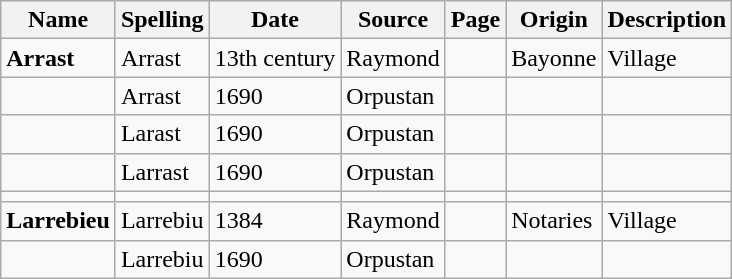<table class="wikitable">
<tr>
<th>Name</th>
<th>Spelling</th>
<th>Date</th>
<th>Source</th>
<th>Page</th>
<th>Origin</th>
<th>Description</th>
</tr>
<tr>
<td><strong>Arrast</strong></td>
<td>Arrast</td>
<td>13th century</td>
<td>Raymond</td>
<td></td>
<td>Bayonne</td>
<td>Village</td>
</tr>
<tr>
<td></td>
<td>Arrast</td>
<td>1690</td>
<td>Orpustan</td>
<td></td>
<td></td>
<td></td>
</tr>
<tr>
<td></td>
<td>Larast</td>
<td>1690</td>
<td>Orpustan</td>
<td></td>
<td></td>
<td></td>
</tr>
<tr>
<td></td>
<td>Larrast</td>
<td>1690</td>
<td>Orpustan</td>
<td></td>
<td></td>
<td></td>
</tr>
<tr>
<td></td>
<td></td>
<td></td>
<td></td>
<td></td>
<td></td>
<td></td>
</tr>
<tr>
<td><strong>Larrebieu</strong></td>
<td>Larrebiu</td>
<td>1384</td>
<td>Raymond</td>
<td></td>
<td>Notaries</td>
<td>Village</td>
</tr>
<tr>
<td></td>
<td>Larrebiu</td>
<td>1690</td>
<td>Orpustan</td>
<td></td>
<td></td>
<td></td>
</tr>
</table>
